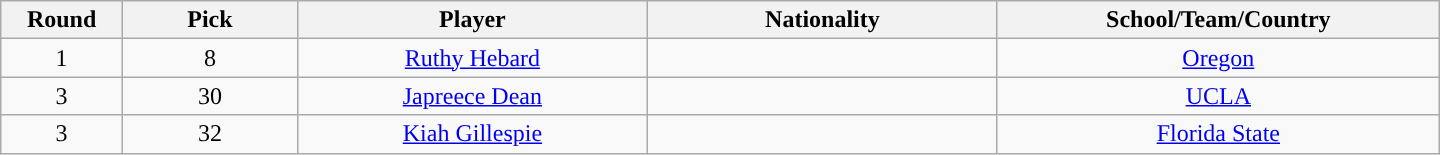<table class="wikitable" style="text-align:center; width:60em">
<tr>
<th width="2%">Round</th>
<th width="5%">Pick</th>
<th width="10%">Player</th>
<th width="10%">Nationality</th>
<th width="10%">School/Team/Country</th>
</tr>
<tr>
<td>1</td>
<td>8</td>
<td><a href='#'>Ruthy Hebard</a></td>
<td></td>
<td><a href='#'>Oregon</a></td>
</tr>
<tr>
<td>3</td>
<td>30</td>
<td><a href='#'>Japreece Dean</a></td>
<td></td>
<td><a href='#'>UCLA</a></td>
</tr>
<tr>
<td>3</td>
<td>32</td>
<td><a href='#'>Kiah Gillespie</a></td>
<td></td>
<td><a href='#'>Florida State</a></td>
</tr>
</table>
